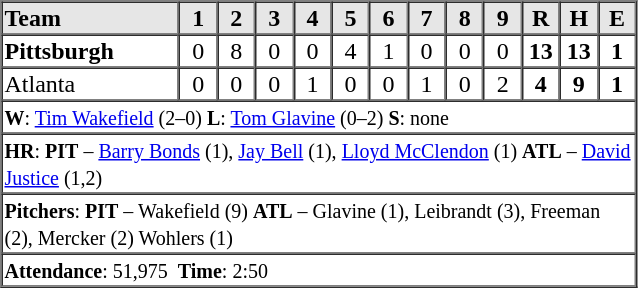<table border="1" cellspacing="0"  style="width:425px; margin-left:3em;">
<tr style="text-align:center; background:#e6e6e6;">
<th style="text-align:left; width:28%;">Team</th>
<th width=6%>1</th>
<th width=6%>2</th>
<th width=6%>3</th>
<th width=6%>4</th>
<th width=6%>5</th>
<th width=6%>6</th>
<th width=6%>7</th>
<th width=6%>8</th>
<th width=6%>9</th>
<th width=6%>R</th>
<th width=6%>H</th>
<th width=6%>E</th>
</tr>
<tr style="text-align:center;">
<td align=left><strong>Pittsburgh</strong></td>
<td>0</td>
<td>8</td>
<td>0</td>
<td>0</td>
<td>4</td>
<td>1</td>
<td>0</td>
<td>0</td>
<td>0</td>
<td><strong>13</strong></td>
<td><strong>13</strong></td>
<td><strong>1</strong></td>
</tr>
<tr style="text-align:center;">
<td align=left>Atlanta</td>
<td>0</td>
<td>0</td>
<td>0</td>
<td>1</td>
<td>0</td>
<td>0</td>
<td>1</td>
<td>0</td>
<td>2</td>
<td><strong>4</strong></td>
<td><strong>9</strong></td>
<td><strong>1</strong></td>
</tr>
<tr style="text-align:left;">
<td colspan=13><small><strong>W</strong>: <a href='#'>Tim Wakefield</a> (2–0)   <strong>L</strong>: <a href='#'>Tom Glavine</a> (0–2)   <strong>S</strong>: none</small></td>
</tr>
<tr style="text-align:left;">
<td colspan=13><small><strong>HR</strong>: <strong>PIT</strong> – <a href='#'>Barry Bonds</a> (1), <a href='#'>Jay Bell</a> (1), <a href='#'>Lloyd McClendon</a> (1)  <strong>ATL</strong> – <a href='#'>David Justice</a> (1,2)</small></td>
</tr>
<tr style="text-align:left;">
<td colspan=13><small><strong>Pitchers</strong>: <strong>PIT</strong> – Wakefield (9)  <strong>ATL</strong> – Glavine (1), Leibrandt (3), Freeman (2), Mercker (2) Wohlers (1)</small></td>
</tr>
<tr style="text-align:left;">
<td colspan=13><small><strong>Attendance</strong>: 51,975  <strong>Time</strong>: 2:50</small></td>
</tr>
</table>
